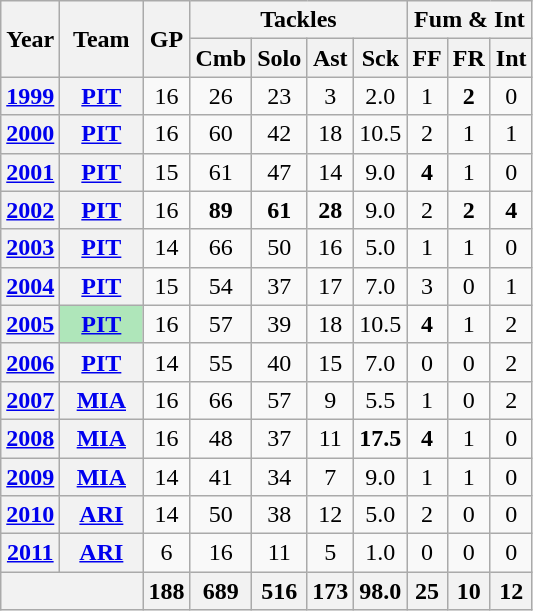<table class="wikitable" style="text-align:center;">
<tr>
<th rowspan="2">Year</th>
<th rowspan="2">Team</th>
<th rowspan="2">GP</th>
<th colspan="4">Tackles</th>
<th colspan="3">Fum & Int</th>
</tr>
<tr>
<th>Cmb</th>
<th>Solo</th>
<th>Ast</th>
<th>Sck</th>
<th>FF</th>
<th>FR</th>
<th>Int</th>
</tr>
<tr>
<th><a href='#'>1999</a></th>
<th><a href='#'>PIT</a></th>
<td>16</td>
<td>26</td>
<td>23</td>
<td>3</td>
<td>2.0</td>
<td>1</td>
<td><strong>2</strong></td>
<td>0</td>
</tr>
<tr>
<th><a href='#'>2000</a></th>
<th><a href='#'>PIT</a></th>
<td>16</td>
<td>60</td>
<td>42</td>
<td>18</td>
<td>10.5</td>
<td>2</td>
<td>1</td>
<td>1</td>
</tr>
<tr>
<th><a href='#'>2001</a></th>
<th><a href='#'>PIT</a></th>
<td>15</td>
<td>61</td>
<td>47</td>
<td>14</td>
<td>9.0</td>
<td><strong>4</strong></td>
<td>1</td>
<td>0</td>
</tr>
<tr>
<th><a href='#'>2002</a></th>
<th><a href='#'>PIT</a></th>
<td>16</td>
<td><strong>89</strong></td>
<td><strong>61</strong></td>
<td><strong>28</strong></td>
<td>9.0</td>
<td>2</td>
<td><strong>2</strong></td>
<td><strong>4</strong></td>
</tr>
<tr>
<th><a href='#'>2003</a></th>
<th><a href='#'>PIT</a></th>
<td>14</td>
<td>66</td>
<td>50</td>
<td>16</td>
<td>5.0</td>
<td>1</td>
<td>1</td>
<td>0</td>
</tr>
<tr>
<th><a href='#'>2004</a></th>
<th><a href='#'>PIT</a></th>
<td>15</td>
<td>54</td>
<td>37</td>
<td>17</td>
<td>7.0</td>
<td>3</td>
<td>0</td>
<td>1</td>
</tr>
<tr>
<th><a href='#'>2005</a></th>
<th style="background:#afe6ba; width:3em;"><a href='#'>PIT</a></th>
<td>16</td>
<td>57</td>
<td>39</td>
<td>18</td>
<td>10.5</td>
<td><strong>4</strong></td>
<td>1</td>
<td>2</td>
</tr>
<tr>
<th><a href='#'>2006</a></th>
<th><a href='#'>PIT</a></th>
<td>14</td>
<td>55</td>
<td>40</td>
<td>15</td>
<td>7.0</td>
<td>0</td>
<td>0</td>
<td>2</td>
</tr>
<tr>
<th><a href='#'>2007</a></th>
<th><a href='#'>MIA</a></th>
<td>16</td>
<td>66</td>
<td>57</td>
<td>9</td>
<td>5.5</td>
<td>1</td>
<td>0</td>
<td>2</td>
</tr>
<tr>
<th><a href='#'>2008</a></th>
<th><a href='#'>MIA</a></th>
<td>16</td>
<td>48</td>
<td>37</td>
<td>11</td>
<td><strong>17.5</strong></td>
<td><strong>4</strong></td>
<td>1</td>
<td>0</td>
</tr>
<tr>
<th><a href='#'>2009</a></th>
<th><a href='#'>MIA</a></th>
<td>14</td>
<td>41</td>
<td>34</td>
<td>7</td>
<td>9.0</td>
<td>1</td>
<td>1</td>
<td>0</td>
</tr>
<tr>
<th><a href='#'>2010</a></th>
<th><a href='#'>ARI</a></th>
<td>14</td>
<td>50</td>
<td>38</td>
<td>12</td>
<td>5.0</td>
<td>2</td>
<td>0</td>
<td>0</td>
</tr>
<tr>
<th><a href='#'>2011</a></th>
<th><a href='#'>ARI</a></th>
<td>6</td>
<td>16</td>
<td>11</td>
<td>5</td>
<td>1.0</td>
<td>0</td>
<td>0</td>
<td>0</td>
</tr>
<tr>
<th colspan="2"></th>
<th>188</th>
<th>689</th>
<th>516</th>
<th>173</th>
<th>98.0</th>
<th>25</th>
<th>10</th>
<th>12</th>
</tr>
</table>
